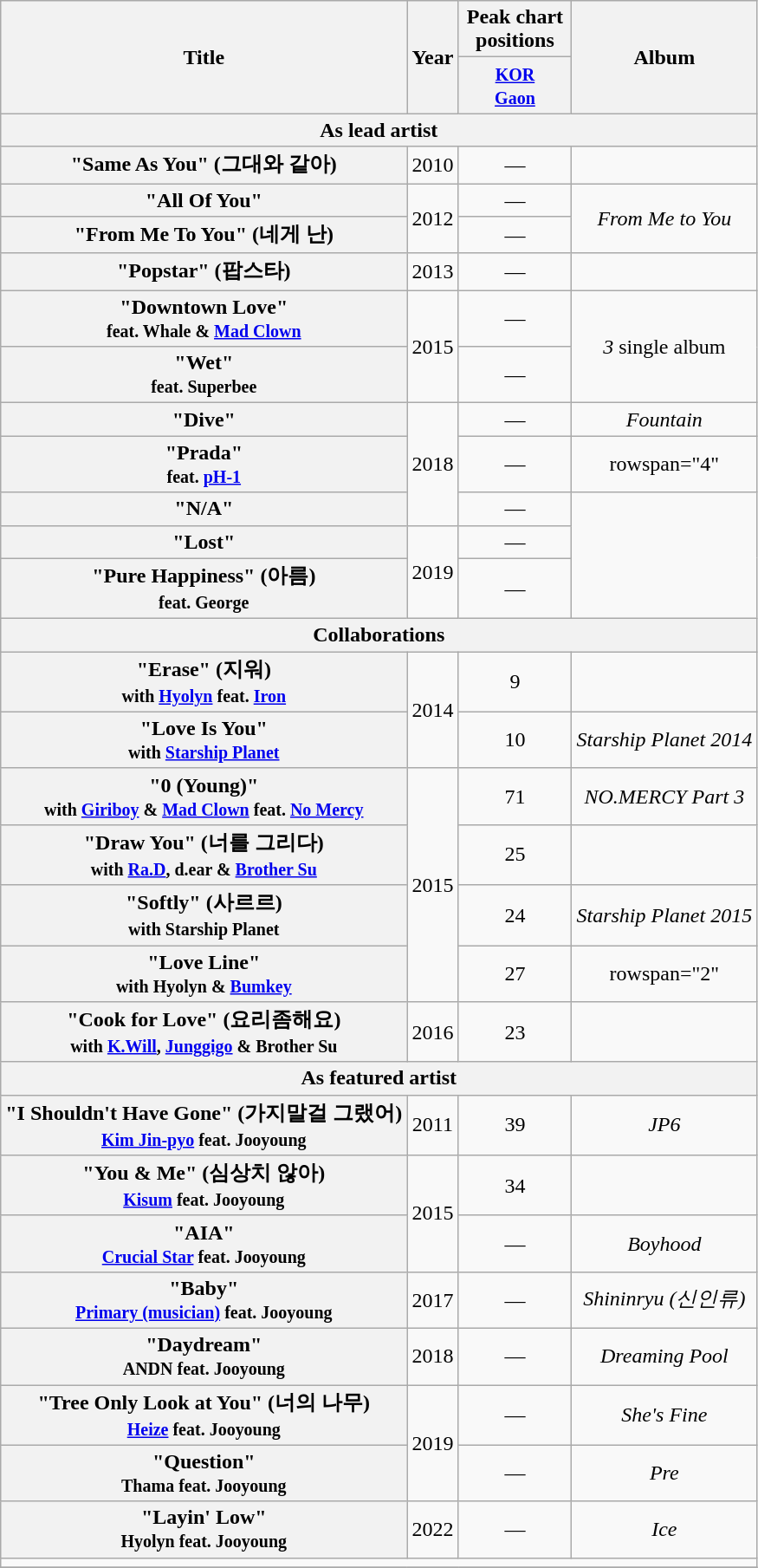<table class="wikitable plainrowheaders" style="text-align:center;">
<tr>
<th rowspan="2" scope="col">Title</th>
<th rowspan="2" scope="col">Year</th>
<th colspan="1" scope="col" style="width:5em;">Peak chart positions</th>
<th rowspan="2" scope="col">Album</th>
</tr>
<tr>
<th><small><a href='#'>KOR<br>Gaon</a></small><br></th>
</tr>
<tr>
<th colspan="4">As lead artist</th>
</tr>
<tr>
<th scope="row">"Same As You" (그대와 같아)</th>
<td>2010</td>
<td>—</td>
<td></td>
</tr>
<tr>
<th scope="row">"All Of You"</th>
<td rowspan="2">2012</td>
<td>—</td>
<td rowspan="2"><em>From Me to You</em></td>
</tr>
<tr>
<th scope="row">"From Me To You" (네게 난)</th>
<td>—</td>
</tr>
<tr>
<th scope="row">"Popstar" (팝스타)</th>
<td>2013</td>
<td>—</td>
<td></td>
</tr>
<tr>
<th scope="row">"Downtown Love" <br><small>feat. Whale & <a href='#'>Mad Clown</a></small></th>
<td rowspan="2">2015</td>
<td>—</td>
<td rowspan="2"><em>3</em> single album</td>
</tr>
<tr>
<th scope="row">"Wet" <br><small>feat. Superbee</small></th>
<td>—</td>
</tr>
<tr>
<th scope="row">"Dive"</th>
<td rowspan="3">2018</td>
<td>—</td>
<td><em>Fountain</em></td>
</tr>
<tr>
<th scope="row">"Prada"<br><small>feat. <a href='#'>pH-1</a></small></th>
<td>—</td>
<td>rowspan="4" </td>
</tr>
<tr>
<th scope="row">"N/A"</th>
<td>—</td>
</tr>
<tr>
<th scope="row">"Lost"</th>
<td rowspan="2">2019</td>
<td>—</td>
</tr>
<tr>
<th scope="row">"Pure Happiness" (아름)<br><small>feat. George</small></th>
<td>—</td>
</tr>
<tr>
<th colspan="4">Collaborations</th>
</tr>
<tr>
<th scope="row">"Erase" (지워)<br><small>with <a href='#'>Hyolyn</a> feat. <a href='#'>Iron</a></small></th>
<td rowspan="2">2014</td>
<td>9</td>
<td></td>
</tr>
<tr>
<th scope="row">"Love Is You" <br><small>with <a href='#'>Starship Planet</a></small></th>
<td>10</td>
<td><em>Starship Planet 2014</em></td>
</tr>
<tr>
<th scope="row">"0 (Young)"<br><small>with <a href='#'>Giriboy</a> & <a href='#'>Mad Clown</a> feat. <a href='#'>No Mercy</a></small></th>
<td rowspan="4">2015</td>
<td>71</td>
<td><em>NO.MERCY Part 3</em></td>
</tr>
<tr>
<th scope="row">"Draw You" (너를 그리다)<br><small>with <a href='#'>Ra.D</a>, d.ear & <a href='#'>Brother Su</a></small></th>
<td>25</td>
<td></td>
</tr>
<tr>
<th scope="row">"Softly" (사르르)<br><small>with Starship Planet</small></th>
<td>24</td>
<td><em>Starship Planet 2015</em></td>
</tr>
<tr>
<th scope="row">"Love Line"<br><small>with Hyolyn & <a href='#'>Bumkey</a></small></th>
<td>27</td>
<td>rowspan="2" </td>
</tr>
<tr>
<th scope="row">"Cook for Love" (요리좀해요)<br><small>with <a href='#'>K.Will</a>, <a href='#'>Junggigo</a> & Brother Su</small></th>
<td>2016</td>
<td>23</td>
</tr>
<tr>
<th colspan="4">As featured artist</th>
</tr>
<tr>
<th scope="row">"I Shouldn't Have Gone" (가지말걸 그랬어)<br><small><a href='#'>Kim Jin-pyo</a> feat. Jooyoung</small></th>
<td>2011</td>
<td>39</td>
<td><em>JP6</em></td>
</tr>
<tr>
<th scope="row">"You & Me" (심상치 않아)<br><small><a href='#'>Kisum</a> feat. Jooyoung</small></th>
<td rowspan="2">2015</td>
<td>34</td>
<td></td>
</tr>
<tr>
<th scope="row">"AIA"<br><small><a href='#'>Crucial Star</a> feat. Jooyoung</small></th>
<td>—</td>
<td><em>Boyhood</em></td>
</tr>
<tr>
<th scope="row">"Baby" <br><small><a href='#'>Primary (musician)</a> feat. Jooyoung</small></th>
<td>2017</td>
<td>—</td>
<td><em>Shininryu (신인류)</em></td>
</tr>
<tr>
<th scope="row">"Daydream" <br><small> ANDN feat. Jooyoung</small></th>
<td>2018</td>
<td>—</td>
<td><em>Dreaming Pool</em></td>
</tr>
<tr>
<th scope="row">"Tree Only Look at You" (너의 나무)<br><small><a href='#'>Heize</a> feat. Jooyoung</small></th>
<td rowspan="2">2019</td>
<td>—</td>
<td><em>She's Fine</em></td>
</tr>
<tr>
<th scope="row">"Question" <br><small> Thama feat. Jooyoung</small></th>
<td>—</td>
<td><em>Pre</em></td>
</tr>
<tr>
<th scope="row">"Layin' Low" <br><small>Hyolyn feat. Jooyoung</small></th>
<td>2022</td>
<td>—</td>
<td><em>Ice</em></td>
</tr>
<tr>
<td colspan="4"></td>
</tr>
<tr>
</tr>
</table>
